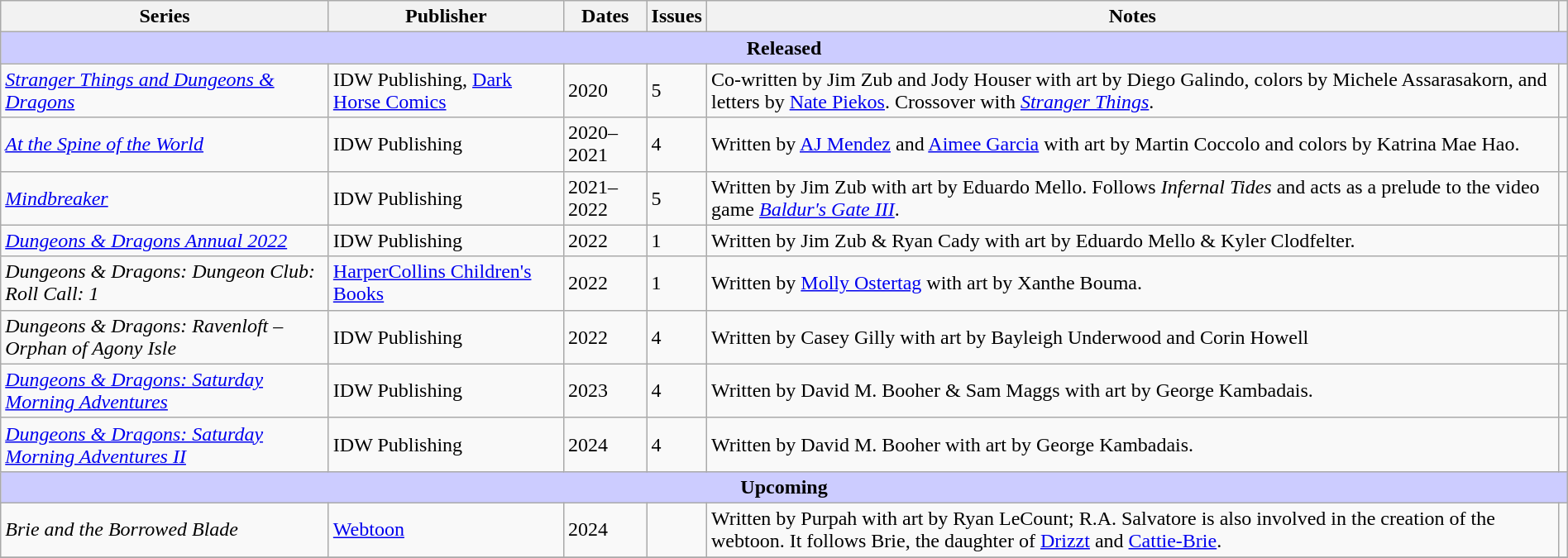<table class="wikitable sortable" width=100%>
<tr>
<th>Series</th>
<th>Publisher</th>
<th>Dates</th>
<th>Issues</th>
<th class=unsortable>Notes</th>
<th class=unsortable></th>
</tr>
<tr>
<th colspan="6" style="background-color:#ccccff;">Released</th>
</tr>
<tr>
<td><em><a href='#'>Stranger Things and Dungeons & Dragons</a></em></td>
<td>IDW Publishing, <a href='#'>Dark Horse Comics</a></td>
<td>2020</td>
<td>5</td>
<td>Co-written by Jim Zub and Jody Houser with art by Diego Galindo, colors by Michele Assarasakorn, and letters by <a href='#'>Nate Piekos</a>. Crossover with <em><a href='#'>Stranger Things</a></em>.</td>
<td></td>
</tr>
<tr>
<td><em><a href='#'>At the Spine of the World</a></em></td>
<td>IDW Publishing</td>
<td>2020–2021</td>
<td>4</td>
<td>Written by <a href='#'>AJ Mendez</a> and <a href='#'>Aimee Garcia</a> with art by Martin Coccolo and colors by Katrina Mae Hao.</td>
<td></td>
</tr>
<tr>
<td><em><a href='#'>Mindbreaker</a></em></td>
<td>IDW Publishing</td>
<td>2021–2022</td>
<td>5</td>
<td>Written by Jim Zub with art by Eduardo Mello. Follows <em>Infernal Tides</em> and acts as a prelude to the video game <em><a href='#'>Baldur's Gate III</a></em>.</td>
<td></td>
</tr>
<tr>
<td><em><a href='#'>Dungeons & Dragons Annual 2022</a></em></td>
<td>IDW Publishing</td>
<td>2022</td>
<td>1</td>
<td>Written by Jim Zub & Ryan Cady with art by Eduardo Mello & Kyler Clodfelter.</td>
<td></td>
</tr>
<tr>
<td><em>Dungeons & Dragons: Dungeon Club: Roll Call: 1</em></td>
<td><a href='#'>HarperCollins Children's Books</a></td>
<td>2022</td>
<td>1</td>
<td>Written by <a href='#'>Molly Ostertag</a> with art by Xanthe Bouma.</td>
<td></td>
</tr>
<tr>
<td><em>Dungeons & Dragons: Ravenloft – Orphan of Agony Isle</em></td>
<td>IDW Publishing</td>
<td>2022</td>
<td>4</td>
<td>Written by Casey Gilly with art by Bayleigh Underwood and Corin Howell</td>
<td></td>
</tr>
<tr>
<td><em><a href='#'>Dungeons & Dragons: Saturday Morning Adventures</a></em></td>
<td>IDW Publishing</td>
<td>2023</td>
<td>4</td>
<td>Written by David M. Booher & Sam Maggs with art by George Kambadais.</td>
<td></td>
</tr>
<tr>
<td><em><a href='#'>Dungeons & Dragons: Saturday Morning Adventures II</a></em></td>
<td>IDW Publishing</td>
<td>2024</td>
<td>4</td>
<td>Written by David M. Booher with art by George Kambadais.</td>
<td></td>
</tr>
<tr>
<th colspan="6" style="background-color:#ccccff;">Upcoming</th>
</tr>
<tr>
<td><em>Brie and the Borrowed Blade</em></td>
<td><a href='#'>Webtoon</a></td>
<td>2024</td>
<td></td>
<td>Written by Purpah with art by Ryan LeCount; R.A. Salvatore is also involved in the creation of the webtoon. It follows Brie, the daughter of <a href='#'>Drizzt</a> and <a href='#'>Cattie-Brie</a>.</td>
<td></td>
</tr>
<tr>
</tr>
</table>
